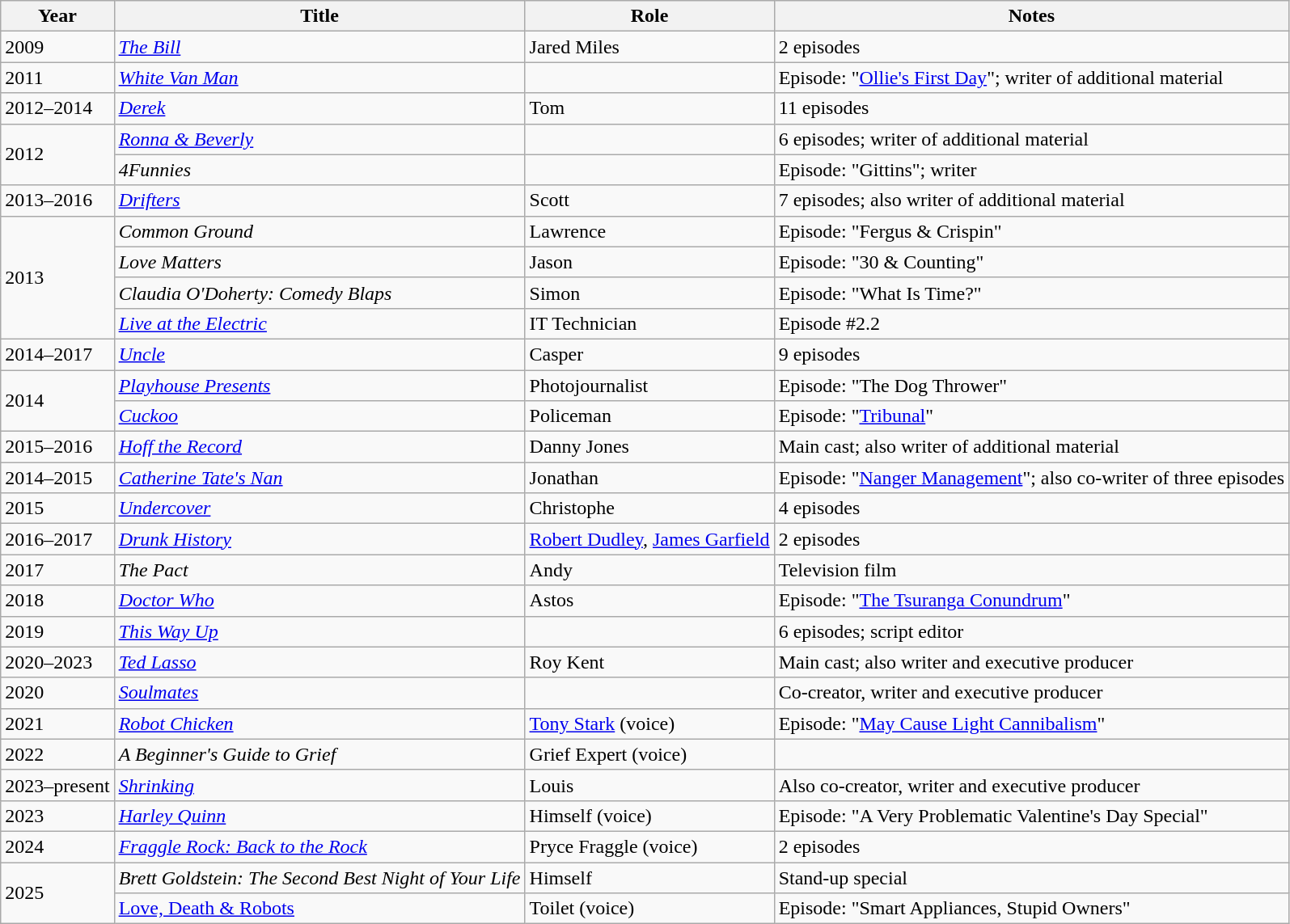<table class="wikitable sortable">
<tr>
<th>Year</th>
<th>Title</th>
<th>Role</th>
<th class="unsortable">Notes</th>
</tr>
<tr>
<td>2009</td>
<td><em><a href='#'>The Bill</a></em></td>
<td>Jared Miles</td>
<td>2 episodes</td>
</tr>
<tr>
<td>2011</td>
<td><em><a href='#'>White Van Man</a></em></td>
<td></td>
<td>Episode: "<a href='#'>Ollie's First Day</a>"; writer of additional material</td>
</tr>
<tr>
<td>2012–2014</td>
<td><em><a href='#'>Derek</a></em></td>
<td>Tom</td>
<td>11 episodes</td>
</tr>
<tr>
<td rowspan="2">2012</td>
<td><em><a href='#'>Ronna & Beverly</a></em></td>
<td></td>
<td>6 episodes; writer of additional material</td>
</tr>
<tr>
<td><em>4Funnies</em></td>
<td></td>
<td>Episode: "Gittins"; writer</td>
</tr>
<tr>
<td>2013–2016</td>
<td><em><a href='#'>Drifters</a></em></td>
<td>Scott</td>
<td>7 episodes; also writer of additional material</td>
</tr>
<tr>
<td rowspan="4">2013</td>
<td><em>Common Ground</em></td>
<td>Lawrence</td>
<td>Episode: "Fergus & Crispin"</td>
</tr>
<tr>
<td><em>Love Matters</em></td>
<td>Jason</td>
<td>Episode: "30 & Counting"</td>
</tr>
<tr>
<td><em>Claudia O'Doherty: Comedy Blaps</em></td>
<td>Simon</td>
<td>Episode: "What Is Time?"</td>
</tr>
<tr>
<td><em><a href='#'>Live at the Electric</a></em></td>
<td>IT Technician</td>
<td>Episode #2.2</td>
</tr>
<tr>
<td>2014–2017</td>
<td><em><a href='#'>Uncle</a></em></td>
<td>Casper</td>
<td>9 episodes</td>
</tr>
<tr>
<td rowspan="2">2014</td>
<td><em><a href='#'>Playhouse Presents</a></em></td>
<td>Photojournalist</td>
<td>Episode: "The Dog Thrower"</td>
</tr>
<tr>
<td><em><a href='#'>Cuckoo</a></em></td>
<td>Policeman</td>
<td>Episode: "<a href='#'>Tribunal</a>"</td>
</tr>
<tr>
<td>2015–2016</td>
<td><em><a href='#'>Hoff the Record</a></em></td>
<td>Danny Jones</td>
<td>Main cast; also writer of additional material</td>
</tr>
<tr>
<td>2014–2015</td>
<td><em><a href='#'>Catherine Tate's Nan</a></em></td>
<td>Jonathan</td>
<td>Episode: "<a href='#'>Nanger Management</a>"; also co-writer of three episodes</td>
</tr>
<tr>
<td>2015</td>
<td><em><a href='#'>Undercover</a></em></td>
<td>Christophe</td>
<td>4 episodes</td>
</tr>
<tr>
<td>2016–2017</td>
<td><em><a href='#'>Drunk History</a></em></td>
<td><a href='#'>Robert Dudley</a>, <a href='#'>James Garfield</a></td>
<td>2 episodes</td>
</tr>
<tr>
<td>2017</td>
<td><em>The Pact</em></td>
<td>Andy</td>
<td>Television film</td>
</tr>
<tr>
<td>2018</td>
<td><em><a href='#'>Doctor Who</a></em></td>
<td>Astos</td>
<td>Episode: "<a href='#'>The Tsuranga Conundrum</a>"</td>
</tr>
<tr>
<td>2019</td>
<td><em><a href='#'>This Way Up</a></em></td>
<td></td>
<td>6 episodes; script editor</td>
</tr>
<tr>
<td>2020–2023</td>
<td><em><a href='#'>Ted Lasso</a></em></td>
<td>Roy Kent</td>
<td>Main cast; also writer and executive producer</td>
</tr>
<tr>
<td>2020</td>
<td><em><a href='#'>Soulmates</a></em></td>
<td></td>
<td>Co-creator, writer and executive producer</td>
</tr>
<tr>
<td>2021</td>
<td><em><a href='#'>Robot Chicken</a></em></td>
<td><a href='#'>Tony Stark</a> (voice)</td>
<td>Episode: "<a href='#'>May Cause Light Cannibalism</a>"</td>
</tr>
<tr>
<td>2022</td>
<td><em>A Beginner's Guide to Grief</em></td>
<td>Grief Expert (voice)</td>
<td></td>
</tr>
<tr>
<td>2023–present</td>
<td><em><a href='#'>Shrinking</a></em></td>
<td>Louis</td>
<td>Also co-creator, writer and executive producer</td>
</tr>
<tr>
<td>2023</td>
<td><em><a href='#'>Harley Quinn</a></em></td>
<td>Himself (voice)</td>
<td>Episode: "A Very Problematic Valentine's Day Special"</td>
</tr>
<tr>
<td>2024</td>
<td><em><a href='#'>Fraggle Rock: Back to the Rock</a></em></td>
<td>Pryce Fraggle (voice)</td>
<td>2 episodes</td>
</tr>
<tr>
<td rowspan="2">2025</td>
<td><em>Brett Goldstein: The Second Best Night of Your Life</td>
<td>Himself</td>
<td>Stand-up special</td>
</tr>
<tr>
<td></em><a href='#'>Love, Death & Robots</a><em></td>
<td>Toilet (voice)</td>
<td>Episode: "Smart Appliances, Stupid Owners"</td>
</tr>
</table>
